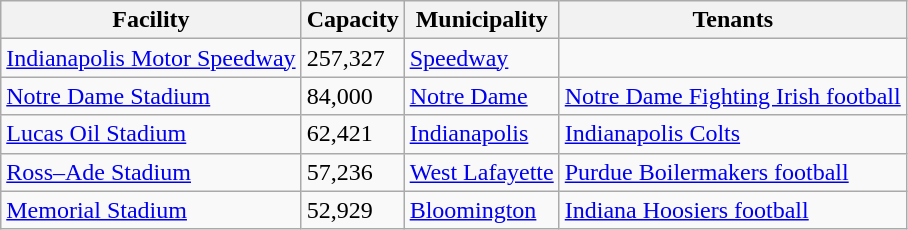<table class="wikitable sortable">
<tr>
<th>Facility</th>
<th>Capacity</th>
<th>Municipality</th>
<th>Tenants</th>
</tr>
<tr>
<td><a href='#'>Indianapolis Motor Speedway</a></td>
<td>257,327</td>
<td><a href='#'>Speedway</a></td>
<td></td>
</tr>
<tr>
<td><a href='#'>Notre Dame Stadium</a></td>
<td>84,000</td>
<td><a href='#'>Notre Dame</a></td>
<td><a href='#'>Notre Dame Fighting Irish football</a></td>
</tr>
<tr>
<td><a href='#'>Lucas Oil Stadium</a></td>
<td>62,421</td>
<td><a href='#'>Indianapolis</a></td>
<td><a href='#'>Indianapolis Colts</a></td>
</tr>
<tr>
<td><a href='#'>Ross–Ade Stadium</a></td>
<td>57,236</td>
<td><a href='#'>West Lafayette</a></td>
<td><a href='#'>Purdue Boilermakers football</a></td>
</tr>
<tr>
<td><a href='#'>Memorial Stadium</a></td>
<td>52,929</td>
<td><a href='#'>Bloomington</a></td>
<td><a href='#'>Indiana Hoosiers football</a></td>
</tr>
</table>
